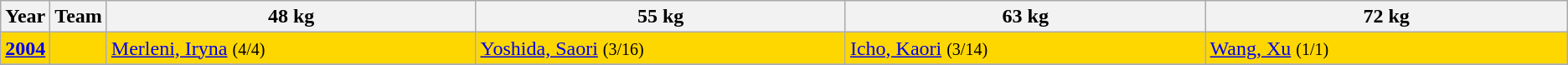<table class="wikitable sortable">
<tr>
<th>Year</th>
<th>Team</th>
<th width=450>48 kg</th>
<th width=450>55 kg</th>
<th width=450>63 kg</th>
<th width=450>72 kg</th>
</tr>
<tr>
<td bgcolor="GOLD"><strong><a href='#'>2004</a></strong></td>
<td bgcolor="GOLD"></td>
<td bgcolor="GOLD"> <a href='#'>Merleni, Iryna</a> <small>(4/4)</small></td>
<td bgcolor="GOLD"> <a href='#'>Yoshida, Saori</a>  <small>(3/16)</small></td>
<td bgcolor="GOLD"> <a href='#'>Icho, Kaori</a>  <small>(3/14)</small></td>
<td bgcolor="GOLD"> <a href='#'>Wang, Xu</a> <small>(1/1)</small></td>
</tr>
<tr>
</tr>
</table>
